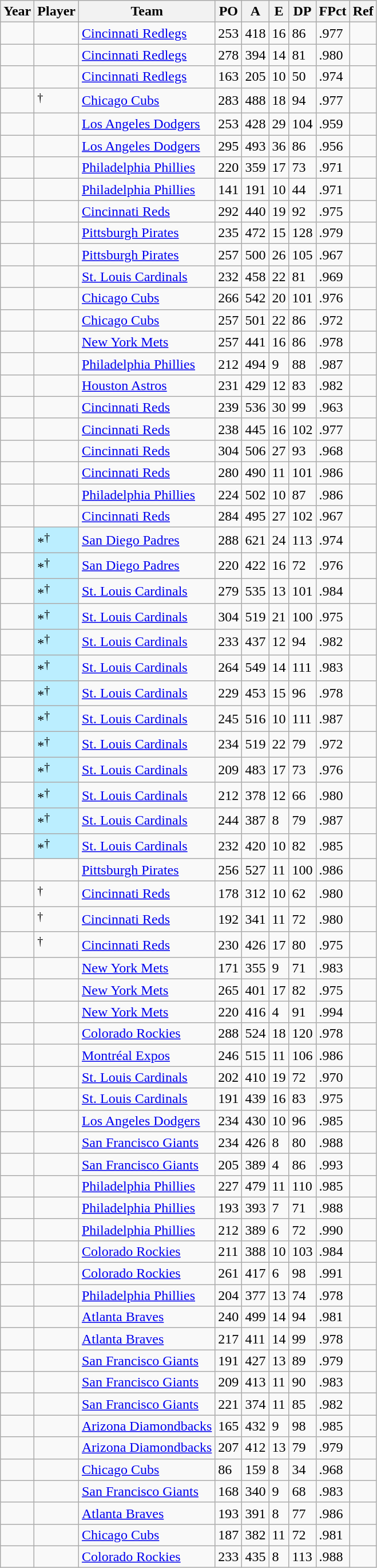<table class="wikitable sortable" border="1">
<tr>
<th>Year</th>
<th>Player</th>
<th>Team</th>
<th>PO</th>
<th>A</th>
<th>E</th>
<th>DP</th>
<th>FPct</th>
<th class="unsortable">Ref</th>
</tr>
<tr>
<td></td>
<td></td>
<td><a href='#'>Cincinnati Redlegs</a></td>
<td>253</td>
<td>418</td>
<td>16</td>
<td>86</td>
<td>.977</td>
<td></td>
</tr>
<tr>
<td></td>
<td></td>
<td><a href='#'>Cincinnati Redlegs</a></td>
<td>278</td>
<td>394</td>
<td>14</td>
<td>81</td>
<td>.980</td>
<td></td>
</tr>
<tr>
<td></td>
<td></td>
<td><a href='#'>Cincinnati Redlegs</a></td>
<td>163</td>
<td>205</td>
<td>10</td>
<td>50</td>
<td>.974</td>
<td></td>
</tr>
<tr>
<td></td>
<td><sup>†</sup></td>
<td><a href='#'>Chicago Cubs</a></td>
<td>283</td>
<td>488</td>
<td>18</td>
<td>94</td>
<td>.977</td>
<td></td>
</tr>
<tr>
<td></td>
<td></td>
<td><a href='#'>Los Angeles Dodgers</a></td>
<td>253</td>
<td>428</td>
<td>29</td>
<td>104</td>
<td>.959</td>
<td></td>
</tr>
<tr>
<td></td>
<td></td>
<td><a href='#'>Los Angeles Dodgers</a></td>
<td>295</td>
<td>493</td>
<td>36</td>
<td>86</td>
<td>.956</td>
<td></td>
</tr>
<tr>
<td></td>
<td></td>
<td><a href='#'>Philadelphia Phillies</a></td>
<td>220</td>
<td>359</td>
<td>17</td>
<td>73</td>
<td>.971</td>
<td></td>
</tr>
<tr>
<td></td>
<td></td>
<td><a href='#'>Philadelphia Phillies</a></td>
<td>141</td>
<td>191</td>
<td>10</td>
<td>44</td>
<td>.971</td>
<td></td>
</tr>
<tr>
<td></td>
<td></td>
<td><a href='#'>Cincinnati Reds</a></td>
<td>292</td>
<td>440</td>
<td>19</td>
<td>92</td>
<td>.975</td>
<td></td>
</tr>
<tr>
<td></td>
<td></td>
<td><a href='#'>Pittsburgh Pirates</a></td>
<td>235</td>
<td>472</td>
<td>15</td>
<td>128</td>
<td>.979</td>
<td></td>
</tr>
<tr>
<td></td>
<td></td>
<td><a href='#'>Pittsburgh Pirates</a></td>
<td>257</td>
<td>500</td>
<td>26</td>
<td>105</td>
<td>.967</td>
<td></td>
</tr>
<tr>
<td></td>
<td></td>
<td><a href='#'>St. Louis Cardinals</a></td>
<td>232</td>
<td>458</td>
<td>22</td>
<td>81</td>
<td>.969</td>
<td></td>
</tr>
<tr>
<td></td>
<td></td>
<td><a href='#'>Chicago Cubs</a></td>
<td>266</td>
<td>542</td>
<td>20</td>
<td>101</td>
<td>.976</td>
<td></td>
</tr>
<tr>
<td></td>
<td></td>
<td><a href='#'>Chicago Cubs</a></td>
<td>257</td>
<td>501</td>
<td>22</td>
<td>86</td>
<td>.972</td>
<td></td>
</tr>
<tr>
<td></td>
<td></td>
<td><a href='#'>New York Mets</a></td>
<td>257</td>
<td>441</td>
<td>16</td>
<td>86</td>
<td>.978</td>
<td></td>
</tr>
<tr>
<td></td>
<td></td>
<td><a href='#'>Philadelphia Phillies</a></td>
<td>212</td>
<td>494</td>
<td>9</td>
<td>88</td>
<td>.987</td>
<td></td>
</tr>
<tr>
<td></td>
<td></td>
<td><a href='#'>Houston Astros</a></td>
<td>231</td>
<td>429</td>
<td>12</td>
<td>83</td>
<td>.982</td>
<td></td>
</tr>
<tr>
<td></td>
<td></td>
<td><a href='#'>Cincinnati Reds</a></td>
<td>239</td>
<td>536</td>
<td>30</td>
<td>99</td>
<td>.963</td>
<td></td>
</tr>
<tr>
<td></td>
<td></td>
<td><a href='#'>Cincinnati Reds</a></td>
<td>238</td>
<td>445</td>
<td>16</td>
<td>102</td>
<td>.977</td>
<td></td>
</tr>
<tr>
<td></td>
<td></td>
<td><a href='#'>Cincinnati Reds</a></td>
<td>304</td>
<td>506</td>
<td>27</td>
<td>93</td>
<td>.968</td>
<td></td>
</tr>
<tr>
<td></td>
<td></td>
<td><a href='#'>Cincinnati Reds</a></td>
<td>280</td>
<td>490</td>
<td>11</td>
<td>101</td>
<td>.986</td>
<td></td>
</tr>
<tr>
<td></td>
<td></td>
<td><a href='#'>Philadelphia Phillies</a></td>
<td>224</td>
<td>502</td>
<td>10</td>
<td>87</td>
<td>.986</td>
<td></td>
</tr>
<tr>
<td></td>
<td></td>
<td><a href='#'>Cincinnati Reds</a></td>
<td>284</td>
<td>495</td>
<td>27</td>
<td>102</td>
<td>.967</td>
<td></td>
</tr>
<tr>
<td></td>
<td bgcolor=#bbeeff>*<sup>†</sup></td>
<td><a href='#'>San Diego Padres</a></td>
<td>288</td>
<td>621</td>
<td>24</td>
<td>113</td>
<td>.974</td>
<td></td>
</tr>
<tr>
<td></td>
<td bgcolor=#bbeeff>*<sup>†</sup></td>
<td><a href='#'>San Diego Padres</a></td>
<td>220</td>
<td>422</td>
<td>16</td>
<td>72</td>
<td>.976</td>
<td></td>
</tr>
<tr>
<td></td>
<td bgcolor=#bbeeff>*<sup>†</sup></td>
<td><a href='#'>St. Louis Cardinals</a></td>
<td>279</td>
<td>535</td>
<td>13</td>
<td>101</td>
<td>.984</td>
<td></td>
</tr>
<tr>
<td></td>
<td bgcolor=#bbeeff>*<sup>†</sup></td>
<td><a href='#'>St. Louis Cardinals</a></td>
<td>304</td>
<td>519</td>
<td>21</td>
<td>100</td>
<td>.975</td>
<td></td>
</tr>
<tr>
<td></td>
<td bgcolor=#bbeeff>*<sup>†</sup></td>
<td><a href='#'>St. Louis Cardinals</a></td>
<td>233</td>
<td>437</td>
<td>12</td>
<td>94</td>
<td>.982</td>
<td></td>
</tr>
<tr>
<td></td>
<td bgcolor=#bbeeff>*<sup>†</sup></td>
<td><a href='#'>St. Louis Cardinals</a></td>
<td>264</td>
<td>549</td>
<td>14</td>
<td>111</td>
<td>.983</td>
<td></td>
</tr>
<tr>
<td></td>
<td bgcolor=#bbeeff>*<sup>†</sup></td>
<td><a href='#'>St. Louis Cardinals</a></td>
<td>229</td>
<td>453</td>
<td>15</td>
<td>96</td>
<td>.978</td>
<td></td>
</tr>
<tr>
<td></td>
<td bgcolor=#bbeeff>*<sup>†</sup></td>
<td><a href='#'>St. Louis Cardinals</a></td>
<td>245</td>
<td>516</td>
<td>10</td>
<td>111</td>
<td>.987</td>
<td></td>
</tr>
<tr>
<td></td>
<td bgcolor=#bbeeff>*<sup>†</sup></td>
<td><a href='#'>St. Louis Cardinals</a></td>
<td>234</td>
<td>519</td>
<td>22</td>
<td>79</td>
<td>.972</td>
<td></td>
</tr>
<tr>
<td></td>
<td bgcolor=#bbeeff>*<sup>†</sup></td>
<td><a href='#'>St. Louis Cardinals</a></td>
<td>209</td>
<td>483</td>
<td>17</td>
<td>73</td>
<td>.976</td>
<td></td>
</tr>
<tr>
<td></td>
<td bgcolor=#bbeeff>*<sup>†</sup></td>
<td><a href='#'>St. Louis Cardinals</a></td>
<td>212</td>
<td>378</td>
<td>12</td>
<td>66</td>
<td>.980</td>
<td></td>
</tr>
<tr>
<td></td>
<td bgcolor=#bbeeff>*<sup>†</sup></td>
<td><a href='#'>St. Louis Cardinals</a></td>
<td>244</td>
<td>387</td>
<td>8</td>
<td>79</td>
<td>.987</td>
<td></td>
</tr>
<tr>
<td></td>
<td bgcolor=#bbeeff>*<sup>†</sup></td>
<td><a href='#'>St. Louis Cardinals</a></td>
<td>232</td>
<td>420</td>
<td>10</td>
<td>82</td>
<td>.985</td>
<td></td>
</tr>
<tr>
<td></td>
<td></td>
<td><a href='#'>Pittsburgh Pirates</a></td>
<td>256</td>
<td>527</td>
<td>11</td>
<td>100</td>
<td>.986</td>
<td></td>
</tr>
<tr>
<td></td>
<td><sup>†</sup></td>
<td><a href='#'>Cincinnati Reds</a></td>
<td>178</td>
<td>312</td>
<td>10</td>
<td>62</td>
<td>.980</td>
<td></td>
</tr>
<tr>
<td></td>
<td><sup>†</sup></td>
<td><a href='#'>Cincinnati Reds</a></td>
<td>192</td>
<td>341</td>
<td>11</td>
<td>72</td>
<td>.980</td>
<td></td>
</tr>
<tr>
<td></td>
<td><sup>†</sup></td>
<td><a href='#'>Cincinnati Reds</a></td>
<td>230</td>
<td>426</td>
<td>17</td>
<td>80</td>
<td>.975</td>
<td></td>
</tr>
<tr>
<td></td>
<td></td>
<td><a href='#'>New York Mets</a></td>
<td>171</td>
<td>355</td>
<td>9</td>
<td>71</td>
<td>.983</td>
<td></td>
</tr>
<tr>
<td></td>
<td></td>
<td><a href='#'>New York Mets</a></td>
<td>265</td>
<td>401</td>
<td>17</td>
<td>82</td>
<td>.975</td>
<td></td>
</tr>
<tr>
<td></td>
<td></td>
<td><a href='#'>New York Mets</a></td>
<td>220</td>
<td>416</td>
<td>4</td>
<td>91</td>
<td>.994</td>
<td></td>
</tr>
<tr>
<td></td>
<td></td>
<td><a href='#'>Colorado Rockies</a></td>
<td>288</td>
<td>524</td>
<td>18</td>
<td>120</td>
<td>.978</td>
<td></td>
</tr>
<tr>
<td></td>
<td></td>
<td><a href='#'>Montréal Expos</a></td>
<td>246</td>
<td>515</td>
<td>11</td>
<td>106</td>
<td>.986</td>
<td></td>
</tr>
<tr>
<td></td>
<td></td>
<td><a href='#'>St. Louis Cardinals</a></td>
<td>202</td>
<td>410</td>
<td>19</td>
<td>72</td>
<td>.970</td>
<td></td>
</tr>
<tr>
<td></td>
<td></td>
<td><a href='#'>St. Louis Cardinals</a></td>
<td>191</td>
<td>439</td>
<td>16</td>
<td>83</td>
<td>.975</td>
<td></td>
</tr>
<tr>
<td></td>
<td></td>
<td><a href='#'>Los Angeles Dodgers</a></td>
<td>234</td>
<td>430</td>
<td>10</td>
<td>96</td>
<td>.985</td>
<td></td>
</tr>
<tr>
<td></td>
<td></td>
<td><a href='#'>San Francisco Giants</a></td>
<td>234</td>
<td>426</td>
<td>8</td>
<td>80</td>
<td>.988</td>
<td></td>
</tr>
<tr>
<td></td>
<td></td>
<td><a href='#'>San Francisco Giants</a></td>
<td>205</td>
<td>389</td>
<td>4</td>
<td>86</td>
<td>.993</td>
<td></td>
</tr>
<tr>
<td></td>
<td></td>
<td><a href='#'>Philadelphia Phillies</a></td>
<td>227</td>
<td>479</td>
<td>11</td>
<td>110</td>
<td>.985</td>
<td></td>
</tr>
<tr>
<td></td>
<td></td>
<td><a href='#'>Philadelphia Phillies</a></td>
<td>193</td>
<td>393</td>
<td>7</td>
<td>71</td>
<td>.988</td>
<td></td>
</tr>
<tr>
<td></td>
<td></td>
<td><a href='#'>Philadelphia Phillies</a></td>
<td>212</td>
<td>389</td>
<td>6</td>
<td>72</td>
<td>.990</td>
<td></td>
</tr>
<tr>
<td></td>
<td></td>
<td><a href='#'>Colorado Rockies</a></td>
<td>211</td>
<td>388</td>
<td>10</td>
<td>103</td>
<td>.984</td>
<td></td>
</tr>
<tr>
<td></td>
<td></td>
<td><a href='#'>Colorado Rockies</a></td>
<td>261</td>
<td>417</td>
<td>6</td>
<td>98</td>
<td>.991</td>
<td></td>
</tr>
<tr>
<td></td>
<td></td>
<td><a href='#'>Philadelphia Phillies</a></td>
<td>204</td>
<td>377</td>
<td>13</td>
<td>74</td>
<td>.978</td>
<td></td>
</tr>
<tr>
<td></td>
<td></td>
<td><a href='#'>Atlanta Braves</a></td>
<td>240</td>
<td>499</td>
<td>14</td>
<td>94</td>
<td>.981</td>
<td></td>
</tr>
<tr>
<td></td>
<td></td>
<td><a href='#'>Atlanta Braves</a></td>
<td>217</td>
<td>411</td>
<td>14</td>
<td>99</td>
<td>.978</td>
<td></td>
</tr>
<tr>
<td></td>
<td></td>
<td><a href='#'>San Francisco Giants</a></td>
<td>191</td>
<td>427</td>
<td>13</td>
<td>89</td>
<td>.979</td>
<td></td>
</tr>
<tr>
<td></td>
<td></td>
<td><a href='#'>San Francisco Giants</a></td>
<td>209</td>
<td>413</td>
<td>11</td>
<td>90</td>
<td>.983</td>
<td></td>
</tr>
<tr>
<td></td>
<td></td>
<td><a href='#'>San Francisco Giants</a></td>
<td>221</td>
<td>374</td>
<td>11</td>
<td>85</td>
<td>.982</td>
<td></td>
</tr>
<tr>
<td></td>
<td></td>
<td><a href='#'>Arizona Diamondbacks</a></td>
<td>165</td>
<td>432</td>
<td>9</td>
<td>98</td>
<td>.985</td>
<td></td>
</tr>
<tr>
<td></td>
<td></td>
<td><a href='#'>Arizona Diamondbacks</a></td>
<td>207</td>
<td>412</td>
<td>13</td>
<td>79</td>
<td>.979</td>
<td></td>
</tr>
<tr>
<td></td>
<td></td>
<td><a href='#'>Chicago Cubs</a></td>
<td>86</td>
<td>159</td>
<td>8</td>
<td>34</td>
<td>.968</td>
<td></td>
</tr>
<tr>
<td></td>
<td></td>
<td><a href='#'>San Francisco Giants</a></td>
<td>168</td>
<td>340</td>
<td>9</td>
<td>68</td>
<td>.983</td>
<td></td>
</tr>
<tr>
<td></td>
<td></td>
<td><a href='#'>Atlanta Braves</a></td>
<td>193</td>
<td>391</td>
<td>8</td>
<td>77</td>
<td>.986</td>
<td></td>
</tr>
<tr>
<td></td>
<td></td>
<td><a href='#'>Chicago Cubs</a></td>
<td>187</td>
<td>382</td>
<td>11</td>
<td>72</td>
<td>.981</td>
<td></td>
</tr>
<tr>
<td></td>
<td></td>
<td><a href='#'>Colorado Rockies</a></td>
<td>233</td>
<td>435</td>
<td>8</td>
<td>113</td>
<td>.988</td>
<td></td>
</tr>
</table>
